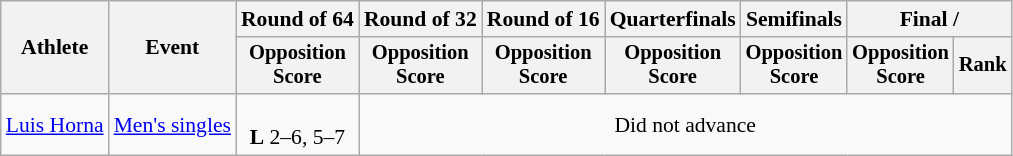<table class=wikitable style="font-size:90%">
<tr>
<th rowspan="2">Athlete</th>
<th rowspan="2">Event</th>
<th>Round of 64</th>
<th>Round of 32</th>
<th>Round of 16</th>
<th>Quarterfinals</th>
<th>Semifinals</th>
<th colspan=2>Final / </th>
</tr>
<tr style="font-size:95%">
<th>Opposition<br>Score</th>
<th>Opposition<br>Score</th>
<th>Opposition<br>Score</th>
<th>Opposition<br>Score</th>
<th>Opposition<br>Score</th>
<th>Opposition<br>Score</th>
<th>Rank</th>
</tr>
<tr align=center>
<td align=left><a href='#'>Luis Horna</a></td>
<td align=left><a href='#'>Men's singles</a></td>
<td><br><strong>L</strong> 2–6, 5–7</td>
<td colspan=6>Did not advance</td>
</tr>
</table>
